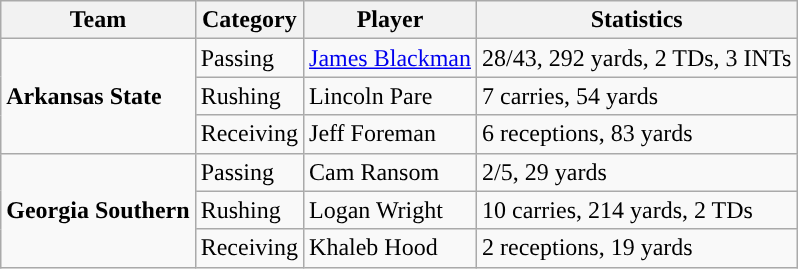<table class="wikitable" style="float: left;">
<tr>
<th>Team</th>
<th>Category</th>
<th>Player</th>
<th>Statistics</th>
</tr>
<tr>
<td rowspan=3><strong>Arkansas State</strong></td>
<td>Passing</td>
<td><a href='#'>James Blackman</a></td>
<td>28/43, 292 yards, 2 TDs, 3 INTs</td>
</tr>
<tr>
<td>Rushing</td>
<td>Lincoln Pare</td>
<td>7 carries, 54 yards</td>
</tr>
<tr>
<td>Receiving</td>
<td>Jeff Foreman</td>
<td>6 receptions, 83 yards</td>
</tr>
<tr>
<td rowspan=3><strong>Georgia Southern</strong></td>
<td>Passing</td>
<td>Cam Ransom</td>
<td>2/5, 29 yards</td>
</tr>
<tr>
<td>Rushing</td>
<td>Logan Wright</td>
<td>10 carries, 214 yards, 2 TDs</td>
</tr>
<tr>
<td>Receiving</td>
<td>Khaleb Hood</td>
<td>2 receptions, 19 yards</td>
</tr>
</table>
